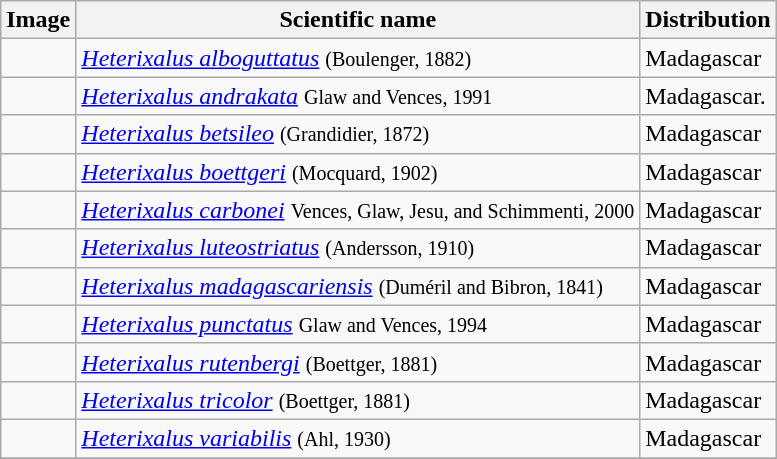<table class="wikitable">
<tr>
<th>Image</th>
<th>Scientific name</th>
<th>Distribution</th>
</tr>
<tr>
<td></td>
<td><em><a href='#'>Heterixalus alboguttatus</a></em> <small>(Boulenger, 1882)</small></td>
<td>Madagascar</td>
</tr>
<tr>
<td></td>
<td><em><a href='#'>Heterixalus andrakata</a></em> <small>Glaw and Vences, 1991</small></td>
<td>Madagascar.</td>
</tr>
<tr>
<td></td>
<td><em><a href='#'>Heterixalus betsileo</a></em> <small>(Grandidier, 1872)</small></td>
<td>Madagascar</td>
</tr>
<tr>
<td></td>
<td><em><a href='#'>Heterixalus boettgeri</a></em> <small>(Mocquard, 1902)</small></td>
<td>Madagascar</td>
</tr>
<tr>
<td></td>
<td><em><a href='#'>Heterixalus carbonei</a></em> <small>Vences, Glaw, Jesu, and Schimmenti, 2000</small></td>
<td>Madagascar</td>
</tr>
<tr>
<td></td>
<td><em><a href='#'>Heterixalus luteostriatus</a></em> <small>(Andersson, 1910)</small></td>
<td>Madagascar</td>
</tr>
<tr>
<td></td>
<td><em><a href='#'>Heterixalus madagascariensis</a></em> <small>(Duméril and Bibron, 1841)</small></td>
<td>Madagascar</td>
</tr>
<tr>
<td></td>
<td><em><a href='#'>Heterixalus punctatus</a></em> <small>Glaw and Vences, 1994</small></td>
<td>Madagascar</td>
</tr>
<tr>
<td></td>
<td><em><a href='#'>Heterixalus rutenbergi</a></em> <small>(Boettger, 1881)</small></td>
<td>Madagascar</td>
</tr>
<tr>
<td></td>
<td><em><a href='#'>Heterixalus tricolor</a></em> <small>(Boettger, 1881)</small></td>
<td>Madagascar</td>
</tr>
<tr>
<td></td>
<td><em><a href='#'>Heterixalus variabilis</a></em> <small>(Ahl, 1930)</small></td>
<td>Madagascar</td>
</tr>
<tr>
</tr>
</table>
